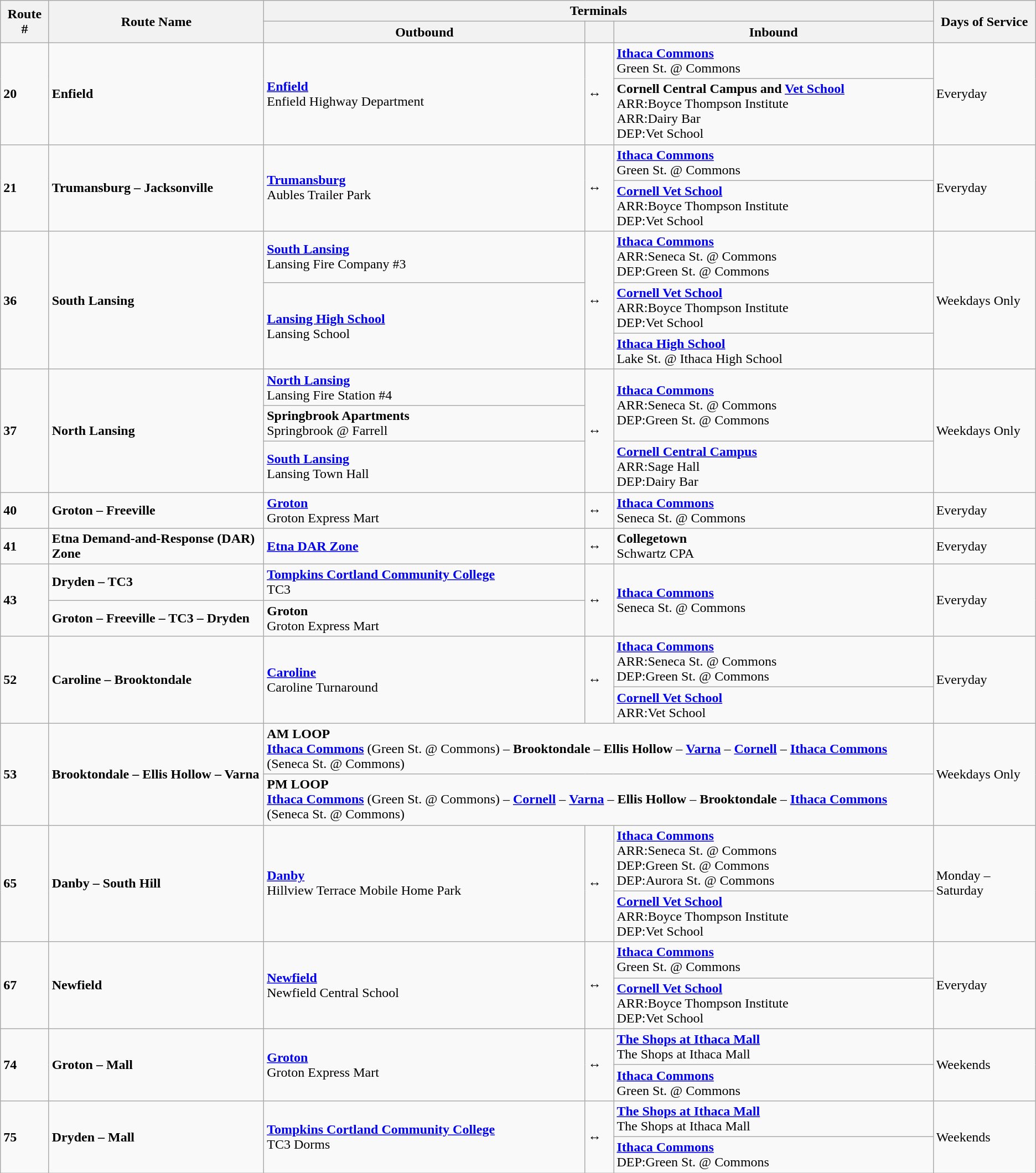<table class="wikitable">
<tr>
<th rowspan="2">Route #</th>
<th rowspan="2">Route Name</th>
<th colspan="3">Terminals</th>
<th rowspan="2">Days of Service</th>
</tr>
<tr>
<th>Outbound</th>
<th></th>
<th>Inbound</th>
</tr>
<tr>
<td rowspan="2"><strong>20</strong></td>
<td rowspan="2"><strong>Enfield</strong></td>
<td rowspan="2"><strong><a href='#'>Enfield</a></strong><br>Enfield Highway Department</td>
<td rowspan="2">↔</td>
<td><strong><a href='#'>Ithaca Commons</a></strong><br>Green St. @ Commons</td>
<td rowspan="2">Everyday</td>
</tr>
<tr>
<td><strong>Cornell Central Campus and <a href='#'>Vet School</a></strong><br>ARR:Boyce Thompson Institute<br>ARR:Dairy Bar<br>DEP:Vet School</td>
</tr>
<tr>
<td rowspan="2"><strong>21</strong></td>
<td rowspan="2"><strong>Trumansburg – Jacksonville</strong></td>
<td rowspan="2"><strong><a href='#'>Trumansburg</a></strong><br>Aubles Trailer Park</td>
<td rowspan="2">↔</td>
<td><strong><a href='#'>Ithaca Commons</a></strong><br>Green St. @ Commons</td>
<td rowspan="2">Everyday</td>
</tr>
<tr>
<td><strong><a href='#'>Cornell Vet School</a></strong><br>ARR:Boyce Thompson Institute<br>DEP:Vet School</td>
</tr>
<tr>
<td rowspan="3"><strong>36</strong></td>
<td rowspan="3"><strong>South Lansing</strong></td>
<td><strong><a href='#'>South Lansing</a></strong><br>Lansing Fire Company #3</td>
<td rowspan="3">↔</td>
<td><strong><a href='#'>Ithaca Commons</a></strong><br>ARR:Seneca St. @ Commons<br>DEP:Green St. @ Commons</td>
<td rowspan="3">Weekdays Only</td>
</tr>
<tr>
<td rowspan="2"><strong><a href='#'>Lansing High School</a></strong><br>Lansing School</td>
<td><strong><a href='#'>Cornell Vet School</a></strong><br>ARR:Boyce Thompson Institute<br>DEP:Vet School</td>
</tr>
<tr>
<td><strong><a href='#'>Ithaca High School</a></strong><br>Lake St. @ Ithaca High School</td>
</tr>
<tr>
<td rowspan="3"><strong>37</strong></td>
<td rowspan="3"><strong>North Lansing</strong></td>
<td><strong><a href='#'>North Lansing</a></strong><br>Lansing Fire Station #4</td>
<td rowspan="3">↔</td>
<td rowspan="2"><strong><a href='#'>Ithaca Commons</a></strong><br>ARR:Seneca St. @ Commons<br>DEP:Green St. @ Commons</td>
<td rowspan="3">Weekdays Only</td>
</tr>
<tr>
<td><strong>Springbrook Apartments</strong><br>Springbrook @ Farrell</td>
</tr>
<tr>
<td><strong><a href='#'>South Lansing</a></strong><br>Lansing Town Hall</td>
<td><strong><a href='#'>Cornell Central Campus</a></strong><br>ARR:Sage Hall<br>DEP:Dairy Bar</td>
</tr>
<tr>
<td><strong>40</strong></td>
<td><strong>Groton – Freeville</strong></td>
<td><strong><a href='#'>Groton</a></strong><br>Groton Express Mart</td>
<td>↔</td>
<td><strong><a href='#'>Ithaca Commons</a></strong><br>Seneca St. @ Commons</td>
<td>Everyday</td>
</tr>
<tr>
<td><strong>41</strong></td>
<td><strong>Etna Demand-and-Response (DAR) Zone</strong></td>
<td><strong><a href='#'>Etna DAR Zone</a></strong></td>
<td>↔</td>
<td><strong>Collegetown</strong><br>Schwartz CPA</td>
<td>Everyday</td>
</tr>
<tr>
<td rowspan="2"><strong>43</strong></td>
<td><strong>Dryden – TC3</strong></td>
<td><strong><a href='#'>Tompkins Cortland Community College</a></strong><br>TC3</td>
<td rowspan="2">↔</td>
<td rowspan="2"><strong><a href='#'>Ithaca Commons</a></strong><br>Seneca St. @ Commons</td>
<td rowspan="2">Everyday</td>
</tr>
<tr>
<td><strong>Groton – Freeville – TC3 – Dryden</strong></td>
<td><strong>Groton</strong><br>Groton Express Mart</td>
</tr>
<tr>
<td rowspan="2"><strong>52</strong></td>
<td rowspan="2"><strong>Caroline – Brooktondale</strong></td>
<td rowspan="2"><strong><a href='#'>Caroline</a></strong><br>Caroline Turnaround</td>
<td rowspan="2">↔</td>
<td><strong><a href='#'>Ithaca Commons</a></strong><br>ARR:Seneca St. @ Commons<br>DEP:Green St. @ Commons</td>
<td rowspan="2">Everyday</td>
</tr>
<tr>
<td><strong><a href='#'>Cornell Vet School</a></strong><br>ARR:Vet School</td>
</tr>
<tr>
<td rowspan="2"><strong>53</strong></td>
<td rowspan="2"><strong>Brooktondale – Ellis Hollow – Varna</strong></td>
<td colspan="3"><strong>AM LOOP</strong><br><strong><a href='#'>Ithaca Commons</a></strong> (Green St. @ Commons) – <strong>Brooktondale</strong> – <strong>Ellis Hollow</strong> – <strong><a href='#'>Varna</a></strong> – <strong><a href='#'>Cornell</a></strong> – <strong><a href='#'>Ithaca Commons</a></strong> (Seneca St. @ Commons)</td>
<td rowspan="2">Weekdays Only</td>
</tr>
<tr>
<td colspan="3"><strong>PM LOOP</strong><br><strong><a href='#'>Ithaca Commons</a></strong> (Green St. @ Commons) – <strong><a href='#'>Cornell</a></strong> – <strong><a href='#'>Varna</a></strong> – <strong>Ellis Hollow</strong> – <strong>Brooktondale</strong> – <strong><a href='#'>Ithaca Commons</a></strong> (Seneca St. @ Commons)</td>
</tr>
<tr>
<td rowspan="2"><strong>65</strong></td>
<td rowspan="2"><strong>Danby – South Hill</strong></td>
<td rowspan="2"><strong><a href='#'>Danby</a></strong><br>Hillview Terrace
Mobile Home Park</td>
<td rowspan="2">↔</td>
<td><strong><a href='#'>Ithaca Commons</a></strong><br>ARR:Seneca St. @ Commons<br>DEP:Green St. @ Commons<br>DEP:Aurora St. @ Commons</td>
<td rowspan="2">Monday – Saturday</td>
</tr>
<tr>
<td><strong><a href='#'>Cornell Vet School</a></strong><br>ARR:Boyce Thompson Institute<br>DEP:Vet School</td>
</tr>
<tr>
<td rowspan="2"><strong>67</strong></td>
<td rowspan="2"><strong>Newfield</strong></td>
<td rowspan="2"><strong><a href='#'>Newfield</a></strong><br>Newfield Central School</td>
<td rowspan="2">↔</td>
<td><strong><a href='#'>Ithaca Commons</a></strong><br>Green St. @ Commons</td>
<td rowspan="2">Everyday</td>
</tr>
<tr>
<td><strong><a href='#'>Cornell Vet School</a></strong><br>ARR:Boyce Thompson Institute<br>DEP:Vet School</td>
</tr>
<tr>
<td rowspan="2"><strong>74</strong></td>
<td rowspan="2"><strong>Groton – Mall</strong></td>
<td rowspan="2"><strong><a href='#'>Groton</a></strong><br>Groton Express Mart</td>
<td rowspan="2">↔</td>
<td><strong><a href='#'>The Shops at Ithaca Mall</a></strong><br>The Shops at Ithaca Mall</td>
<td rowspan="2">Weekends</td>
</tr>
<tr>
<td><strong><a href='#'>Ithaca Commons</a></strong><br>Green St. @ Commons</td>
</tr>
<tr>
<td rowspan="2"><strong>75</strong></td>
<td rowspan="2"><strong>Dryden – Mall</strong></td>
<td rowspan="2"><strong><a href='#'>Tompkins Cortland Community College</a></strong><br>TC3 Dorms</td>
<td rowspan="2">↔</td>
<td><strong><a href='#'>The Shops at Ithaca Mall</a></strong><br>The Shops at Ithaca Mall</td>
<td rowspan="2">Weekends</td>
</tr>
<tr>
<td><strong><a href='#'>Ithaca Commons</a></strong><br>DEP:Green St. @ Commons</td>
</tr>
</table>
